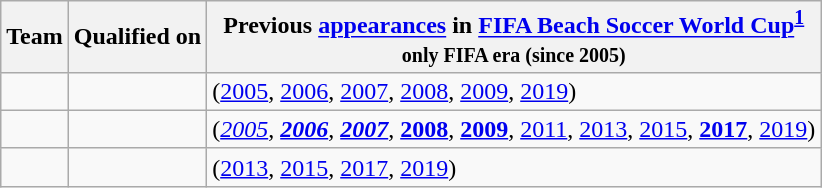<table class="wikitable sortable">
<tr>
<th>Team</th>
<th>Qualified on</th>
<th data-sort-type="number">Previous <a href='#'>appearances</a> in <a href='#'>FIFA Beach Soccer World Cup</a><sup><strong><a href='#'>1</a></strong></sup><br><small>only FIFA era (since 2005)</small></th>
</tr>
<tr>
<td></td>
<td></td>
<td> (<a href='#'>2005</a>, <a href='#'>2006</a>, <a href='#'>2007</a>, <a href='#'>2008</a>, <a href='#'>2009</a>, <a href='#'>2019</a>)</td>
</tr>
<tr>
<td></td>
<td></td>
<td> (<em><a href='#'>2005</a></em>, <strong><em><a href='#'>2006</a></em></strong>, <strong><em><a href='#'>2007</a></em></strong>, <strong><a href='#'>2008</a></strong>, <strong><a href='#'>2009</a></strong>, <a href='#'>2011</a>, <a href='#'>2013</a>, <a href='#'>2015</a>, <strong><a href='#'>2017</a></strong>, <a href='#'>2019</a>)</td>
</tr>
<tr>
<td></td>
<td></td>
<td> (<a href='#'>2013</a>, <a href='#'>2015</a>, <a href='#'>2017</a>, <a href='#'>2019</a>)</td>
</tr>
</table>
